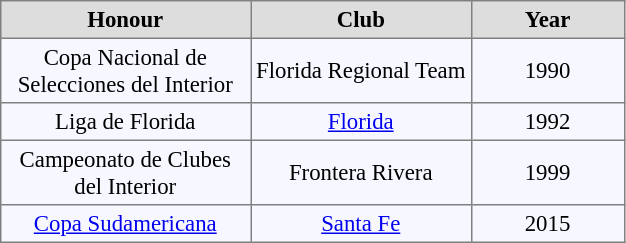<table align="center" bgcolor="#f7f8ff" cellpadding="3" cellspacing="0" border="1" style="font-size: 95%; border: gray solid 1px; border-collapse: collapse;">
<tr align=center bgcolor=#DDDDDD style="color:black;">
<th width="160">Honour</th>
<th width="140">Club</th>
<th width="95">Year</th>
</tr>
<tr align=center>
<td>Copa Nacional de Selecciones del Interior</td>
<td>Florida Regional Team</td>
<td>1990</td>
</tr>
<tr align=center>
<td>Liga de Florida</td>
<td><a href='#'>Florida</a></td>
<td>1992</td>
</tr>
<tr align=center>
<td>Campeonato de Clubes del Interior</td>
<td>Frontera Rivera</td>
<td>1999</td>
</tr>
<tr align=center>
<td><a href='#'>Copa Sudamericana</a></td>
<td><a href='#'>Santa Fe</a></td>
<td>2015</td>
</tr>
</table>
